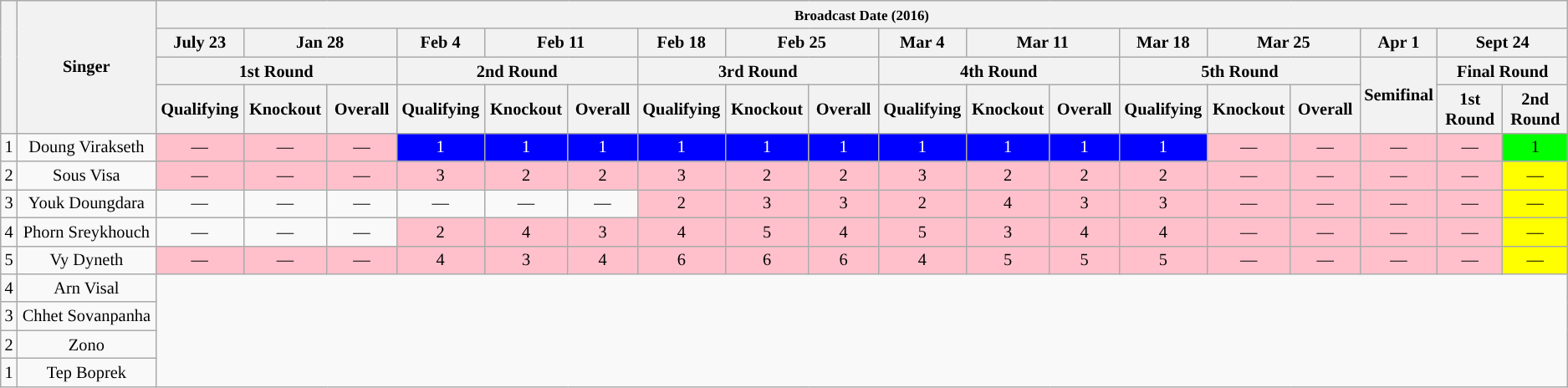<table class="wikitable" style="text-align:center; font-size:85%">
<tr>
<th rowspan="4" width="2"></th>
<th rowspan="4" width="250" class="unsortable">Singer</th>
<th colspan="18"><small>Broadcast Date (2016)</small></th>
</tr>
<tr>
<th>July 23</th>
<th colspan="2">Jan 28</th>
<th>Feb 4</th>
<th colspan="2">Feb 11</th>
<th>Feb 18</th>
<th colspan="2">Feb 25</th>
<th>Mar 4</th>
<th colspan="2">Mar 11</th>
<th>Mar 18</th>
<th colspan="2">Mar 25</th>
<th>Apr 1</th>
<th colspan=2>Sept 24</th>
</tr>
<tr>
<th colspan="3">1st Round</th>
<th colspan="3">2nd Round</th>
<th colspan="3">3rd Round</th>
<th colspan="3">4th Round</th>
<th colspan="3">5th Round</th>
<th rowspan="2">Semifinal</th>
<th colspan="2">Final Round</th>
</tr>
<tr>
<th width="70" data-sort-type="text">Qualifying</th>
<th width="70" data-sort-type="text">Knockout</th>
<th width="70" data-sort-type="text">Overall</th>
<th width="70" data-sort-type="text">Qualifying</th>
<th width="70" data-sort-type="text">Knockout</th>
<th width="70" data-sort-type="text">Overall</th>
<th width="70" data-sort-type="text">Qualifying</th>
<th width="70" data-sort-type="text">Knockout</th>
<th width="70" data-sort-type="text">Overall</th>
<th width="70" data-sort-type="text">Qualifying</th>
<th width="70" data-sort-type="text">Knockout</th>
<th width="70" data-sort-type="text">Overall</th>
<th width="70" data-sort-type="text">Qualifying</th>
<th width="70" data-sort-type="text">Knockout</th>
<th width="70" data-sort-type="text">Overall</th>
<th width="70" data-sort-type="text">1st Round</th>
<th width="70">2nd Round</th>
</tr>
<tr>
<td>1</td>
<td>Doung Virakseth</td>
<td style="background: pink; color: black">—</td>
<td style="background: pink; color: black">—</td>
<td style="background: pink; color: black">—</td>
<td style="background: blue; color: white">1</td>
<td style="background: blue; color: white">1</td>
<td style="background: blue; color: white">1</td>
<td style="background: blue; color: white">1</td>
<td style="background: blue; color: white">1</td>
<td style="background: blue; color: white">1</td>
<td style="background: blue; color: white">1</td>
<td style="background: blue; color: white">1</td>
<td style="background: blue; color: white">1</td>
<td style="background: blue; color: white">1</td>
<td style="background: pink; color: black">—</td>
<td style="background: pink; color: black">—</td>
<td style="background: pink; color: black">—</td>
<td style="background: pink; color: black">—</td>
<td style="background: lime; color: black">1 </td>
</tr>
<tr>
<td>2</td>
<td>Sous Visa</td>
<td style="background: pink; color: black">—</td>
<td style="background: pink; color: black">—</td>
<td style="background: pink; color: black">—</td>
<td style="background: pink; color: black">3</td>
<td style="background: pink; color: black">2</td>
<td style="background: pink; color: black">2</td>
<td style="background: pink; color: black">3</td>
<td style="background: pink; color: black">2</td>
<td style="background: pink; color: black">2</td>
<td style="background: pink; color: black">3</td>
<td style="background: pink; color: black">2</td>
<td style="background: pink; color: black">2</td>
<td style="background: pink; color: black">2</td>
<td style="background: pink; color: black">—</td>
<td style="background: pink; color: black">—</td>
<td style="background: pink; color: black">—</td>
<td style="background: pink; color: black">—</td>
<td style="background: yellow; color: black">—</td>
</tr>
<tr>
<td>3</td>
<td>Youk Doungdara</td>
<td>—</td>
<td>—</td>
<td>—</td>
<td>—</td>
<td>—</td>
<td>—</td>
<td style="background: pink; color: black">2</td>
<td style="background: pink; color: black">3</td>
<td style="background: pink; color: black">3</td>
<td style="background: pink; color: black">2</td>
<td style="background: pink; color: black">4</td>
<td style="background: pink; color: black">3</td>
<td style="background: pink; color: black">3</td>
<td style="background: pink; color: black">—</td>
<td style="background: pink; color: black">—</td>
<td style="background: pink; color: black">—</td>
<td style="background: pink; color: black">—</td>
<td style="background: yellow; color: black">—</td>
</tr>
<tr>
<td>4</td>
<td>Phorn Sreykhouch</td>
<td>—</td>
<td>—</td>
<td>—</td>
<td style="background: pink; color: black">2</td>
<td style="background: pink; color: black">4</td>
<td style="background: pink; color: black">3</td>
<td style="background: pink; color: black">4</td>
<td style="background: pink; color: black">5</td>
<td style="background: pink; color: black">4</td>
<td style="background: pink; color: black">5</td>
<td style="background: pink; color: black">3</td>
<td style="background: pink; color: black">4</td>
<td style="background: pink; color: black">4</td>
<td style="background: pink; color: black">—</td>
<td style="background: pink; color: black">—</td>
<td style="background: pink; color: black">—</td>
<td style="background: pink; color: black">—</td>
<td style="background: yellow; color: black">—</td>
</tr>
<tr>
<td>5</td>
<td>Vy Dyneth</td>
<td style="background: pink; color: black">—</td>
<td style="background: pink; color: black">—</td>
<td style="background: pink; color: black">—</td>
<td style="background: pink; color: black">4</td>
<td style="background: pink; color: black">3</td>
<td style="background: pink; color: black">4</td>
<td style="background: pink; color: black">6</td>
<td style="background: pink; color: black">6</td>
<td style="background: pink; color: black">6</td>
<td style="background: pink; color: black">4</td>
<td style="background: pink; color: black">5</td>
<td style="background: pink; color: black">5</td>
<td style="background: pink; color: black">5</td>
<td style="background: pink; color: black">—</td>
<td style="background: pink; color: black">—</td>
<td style="background: pink; color: black">—</td>
<td style="background: pink; color: black">—</td>
<td style="background: yellow; color: black">—</td>
</tr>
<tr>
<td>4</td>
<td>Arn Visal</td>
</tr>
<tr>
<td>3</td>
<td>Chhet Sovanpanha</td>
</tr>
<tr>
<td>2</td>
<td>Zono</td>
</tr>
<tr>
<td>1</td>
<td>Tep Boprek</td>
</tr>
</table>
